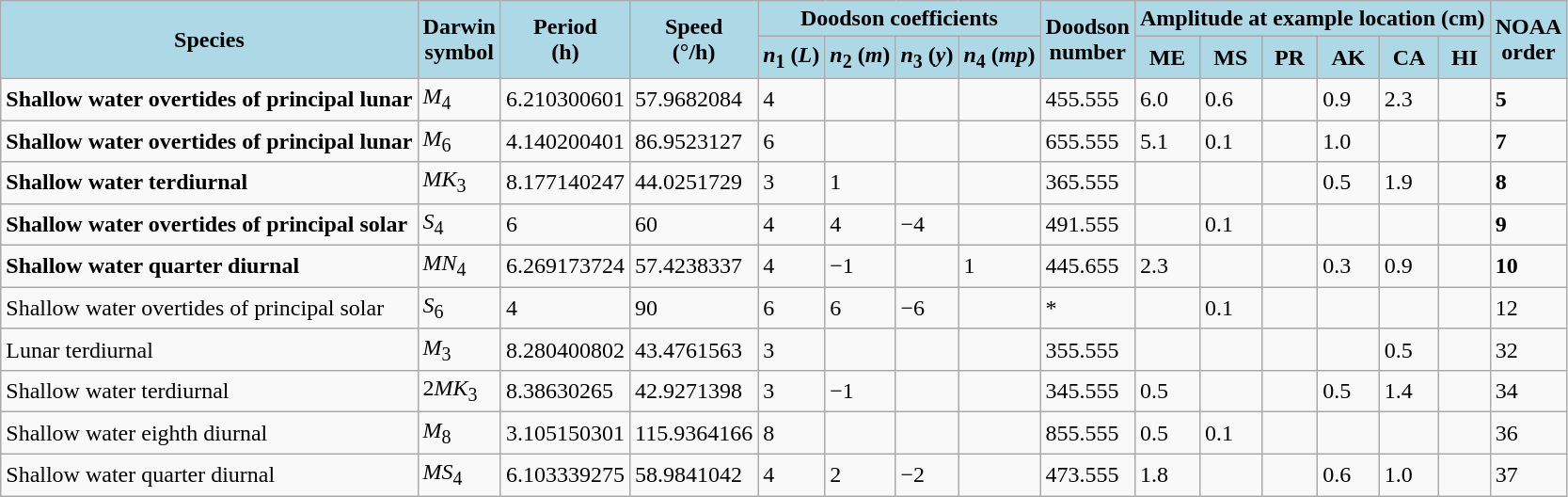<table class="wikitable" border:1; cellpadding:0; cellspacing:0; style="vertical-align:top; align:left;">
<tr>
<th rowspan="2" style="background-color:lightblue;">Species</th>
<th rowspan="2" style="background-color:lightblue;">Darwin <br>symbol</th>
<th rowspan="2" style="background-color:lightblue;">Period <br>(h)</th>
<th rowspan="2" style="background-color:lightblue;">Speed <br>(°/h)</th>
<th colspan="4" style="background-color:lightblue;">Doodson coefficients</th>
<th rowspan="2" style="background-color:lightblue;">Doodson <br>number</th>
<th colspan="6" style="background-color:lightblue;">Amplitude at example location (cm)</th>
<th rowspan="2" style="background-color:lightblue;">NOAA <br>order</th>
</tr>
<tr>
<th style="background-color:lightblue;"><em>n</em><sub>1</sub> (<em>L</em>)</th>
<th style="background-color:lightblue;"><em>n</em><sub>2</sub> (<em>m</em>)</th>
<th style="background-color:lightblue;"><em>n</em><sub>3</sub> (<em>y</em>)</th>
<th style="background-color:lightblue;"><em>n</em><sub>4</sub> (<em>mp</em>)</th>
<th style="background-color:lightblue;">ME</th>
<th style="background-color:lightblue;">MS</th>
<th style="background-color:lightblue;">PR</th>
<th style="background-color:lightblue;">AK</th>
<th style="background-color:lightblue;">CA</th>
<th style="background-color:lightblue;">HI</th>
</tr>
<tr>
<td><strong>Shallow water overtides of principal lunar</strong></td>
<td><em>M</em><sub>4</sub></td>
<td>6.210300601</td>
<td>57.9682084</td>
<td>4</td>
<td></td>
<td></td>
<td></td>
<td>455.555</td>
<td>6.0</td>
<td>0.6</td>
<td></td>
<td>0.9</td>
<td>2.3</td>
<td></td>
<td><strong>5</strong></td>
</tr>
<tr>
<td><strong>Shallow water overtides of principal lunar</strong></td>
<td><em>M</em><sub>6</sub></td>
<td>4.140200401</td>
<td>86.9523127</td>
<td>6</td>
<td></td>
<td></td>
<td></td>
<td>655.555</td>
<td>5.1</td>
<td>0.1</td>
<td></td>
<td>1.0</td>
<td></td>
<td></td>
<td><strong>7</strong></td>
</tr>
<tr>
<td><strong>Shallow water terdiurnal</strong></td>
<td><em>MK</em><sub>3</sub></td>
<td>8.177140247</td>
<td>44.0251729</td>
<td>3</td>
<td>1</td>
<td></td>
<td></td>
<td>365.555</td>
<td></td>
<td></td>
<td></td>
<td>0.5</td>
<td>1.9</td>
<td></td>
<td><strong>8</strong></td>
</tr>
<tr>
<td><strong>Shallow water overtides of principal solar </strong></td>
<td><em>S</em><sub>4</sub></td>
<td>6</td>
<td>60</td>
<td>4</td>
<td>4</td>
<td>−4</td>
<td></td>
<td>491.555</td>
<td></td>
<td>0.1</td>
<td></td>
<td></td>
<td></td>
<td></td>
<td><strong>9</strong></td>
</tr>
<tr>
<td><strong>Shallow water quarter diurnal </strong></td>
<td><em>MN</em><sub>4</sub></td>
<td>6.269173724</td>
<td>57.4238337</td>
<td>4</td>
<td>−1</td>
<td></td>
<td>1</td>
<td>445.655</td>
<td>2.3</td>
<td></td>
<td></td>
<td>0.3</td>
<td>0.9</td>
<td></td>
<td><strong>10</strong></td>
</tr>
<tr>
<td>Shallow water overtides of principal solar</td>
<td><em>S</em><sub>6</sub></td>
<td>4</td>
<td>90</td>
<td>6</td>
<td>6</td>
<td>−6</td>
<td></td>
<td>*</td>
<td></td>
<td>0.1</td>
<td></td>
<td></td>
<td></td>
<td></td>
<td>12</td>
</tr>
<tr>
<td>Lunar terdiurnal</td>
<td><em>M</em><sub>3</sub></td>
<td>8.280400802</td>
<td>43.4761563</td>
<td>3</td>
<td></td>
<td></td>
<td></td>
<td>355.555</td>
<td></td>
<td></td>
<td></td>
<td></td>
<td>0.5</td>
<td></td>
<td>32</td>
</tr>
<tr>
<td>Shallow water terdiurnal</td>
<td>2<em>MK</em><sub>3</sub></td>
<td>8.38630265</td>
<td>42.9271398</td>
<td>3</td>
<td>−1</td>
<td></td>
<td></td>
<td>345.555</td>
<td>0.5</td>
<td></td>
<td></td>
<td>0.5</td>
<td>1.4</td>
<td></td>
<td>34</td>
</tr>
<tr>
<td>Shallow water eighth diurnal</td>
<td><em>M</em><sub>8</sub></td>
<td>3.105150301</td>
<td>115.9364166</td>
<td>8</td>
<td></td>
<td></td>
<td></td>
<td>855.555</td>
<td>0.5</td>
<td>0.1</td>
<td></td>
<td></td>
<td></td>
<td></td>
<td>36</td>
</tr>
<tr>
<td>Shallow water quarter diurnal</td>
<td><em>MS</em><sub>4</sub></td>
<td>6.103339275</td>
<td>58.9841042</td>
<td>4</td>
<td>2</td>
<td>−2</td>
<td></td>
<td>473.555</td>
<td>1.8</td>
<td></td>
<td></td>
<td>0.6</td>
<td>1.0</td>
<td></td>
<td>37</td>
</tr>
</table>
